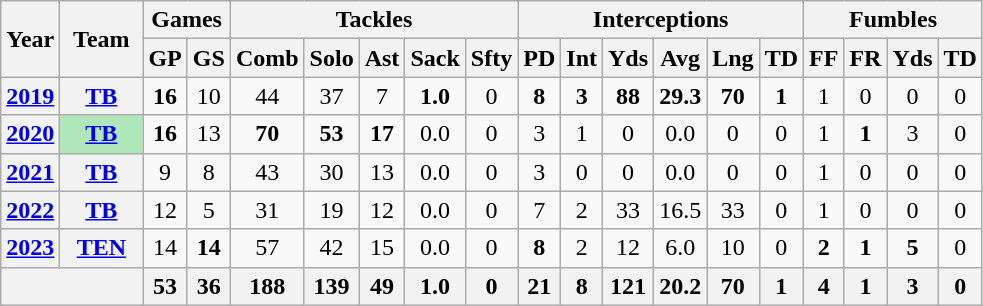<table class="wikitable" style="text-align: center;">
<tr>
<th rowspan="2">Year</th>
<th rowspan="2">Team</th>
<th colspan="2">Games</th>
<th colspan="5">Tackles</th>
<th colspan="6">Interceptions</th>
<th colspan="4">Fumbles</th>
</tr>
<tr>
<th>GP</th>
<th>GS</th>
<th>Comb</th>
<th>Solo</th>
<th>Ast</th>
<th>Sack</th>
<th>Sfty</th>
<th>PD</th>
<th>Int</th>
<th>Yds</th>
<th>Avg</th>
<th>Lng</th>
<th>TD</th>
<th>FF</th>
<th>FR</th>
<th>Yds</th>
<th>TD</th>
</tr>
<tr>
<th><a href='#'>2019</a></th>
<th><a href='#'>TB</a></th>
<td><strong>16</strong></td>
<td>10</td>
<td>44</td>
<td>37</td>
<td>7</td>
<td><strong>1.0</strong></td>
<td>0</td>
<td><strong>8</strong></td>
<td><strong>3</strong></td>
<td><strong>88</strong></td>
<td><strong>29.3</strong></td>
<td><strong>70</strong></td>
<td><strong>1</strong></td>
<td>1</td>
<td>0</td>
<td>0</td>
<td>0</td>
</tr>
<tr>
<th><a href='#'>2020</a></th>
<th style="background:#afe6ba; width:3em;"><a href='#'>TB</a></th>
<td><strong>16</strong></td>
<td>13</td>
<td><strong>70</strong></td>
<td><strong>53</strong></td>
<td><strong>17</strong></td>
<td>0.0</td>
<td>0</td>
<td>3</td>
<td>1</td>
<td>0</td>
<td>0.0</td>
<td>0</td>
<td>0</td>
<td>1</td>
<td><strong>1</strong></td>
<td>3</td>
<td>0</td>
</tr>
<tr>
<th><a href='#'>2021</a></th>
<th><a href='#'>TB</a></th>
<td>9</td>
<td>8</td>
<td>43</td>
<td>30</td>
<td>13</td>
<td>0.0</td>
<td>0</td>
<td>3</td>
<td>0</td>
<td>0</td>
<td>0.0</td>
<td>0</td>
<td>0</td>
<td>1</td>
<td>0</td>
<td>0</td>
<td>0</td>
</tr>
<tr>
<th><a href='#'>2022</a></th>
<th><a href='#'>TB</a></th>
<td>12</td>
<td>5</td>
<td>31</td>
<td>19</td>
<td>12</td>
<td>0.0</td>
<td>0</td>
<td>7</td>
<td>2</td>
<td>33</td>
<td>16.5</td>
<td>33</td>
<td>0</td>
<td>1</td>
<td>0</td>
<td>0</td>
<td>0</td>
</tr>
<tr>
<th><a href='#'>2023</a></th>
<th [2023 Tennessee Titans season><a href='#'>TEN</a></th>
<td>14</td>
<td><strong>14</strong></td>
<td>57</td>
<td>42</td>
<td>15</td>
<td>0.0</td>
<td>0</td>
<td><strong>8</strong></td>
<td>2</td>
<td>12</td>
<td>6.0</td>
<td>10</td>
<td>0</td>
<td><strong>2</strong></td>
<td><strong>1</strong></td>
<td><strong>5</strong></td>
<td>0</td>
</tr>
<tr>
<th colspan="2"></th>
<th>53</th>
<th>36</th>
<th>188</th>
<th>139</th>
<th>49</th>
<th>1.0</th>
<th>0</th>
<th>21</th>
<th>8</th>
<th>121</th>
<th>20.2</th>
<th>70</th>
<th>1</th>
<th>4</th>
<th>1</th>
<th>3</th>
<th>0</th>
</tr>
</table>
